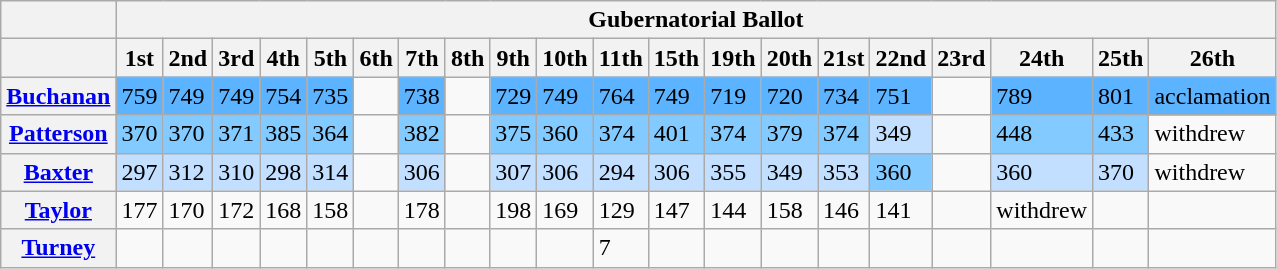<table class="wikitable collapsible collapsed">
<tr>
<th></th>
<th style="text-align:center" colspan="20"><strong>Gubernatorial Ballot</strong></th>
</tr>
<tr>
<th></th>
<th>1st</th>
<th>2nd</th>
<th>3rd</th>
<th>4th</th>
<th>5th</th>
<th>6th</th>
<th>7th</th>
<th>8th</th>
<th>9th</th>
<th>10th</th>
<th>11th</th>
<th>15th</th>
<th>19th</th>
<th>20th</th>
<th>21st</th>
<th>22nd</th>
<th>23rd</th>
<th>24th</th>
<th>25th</th>
<th>26th</th>
</tr>
<tr>
<th><a href='#'>Buchanan</a></th>
<td style="background:#5cb3ff">759</td>
<td style="background:#5cb3ff">749</td>
<td style="background:#5cb3ff">749</td>
<td style="background:#5cb3ff">754</td>
<td style="background:#5cb3ff">735</td>
<td></td>
<td style="background:#5cb3ff">738</td>
<td></td>
<td style="background:#5cb3ff">729</td>
<td style="background:#5cb3ff">749</td>
<td style="background:#5cb3ff">764</td>
<td style="background:#5cb3ff">749</td>
<td style="background:#5cb3ff">719</td>
<td style="background:#5cb3ff">720</td>
<td style="background:#5cb3ff">734</td>
<td style="background:#5cb3ff">751</td>
<td></td>
<td style="background:#5cb3ff">789</td>
<td style="background:#5cb3ff">801</td>
<td style="background:#5cb3ff">acclamation</td>
</tr>
<tr>
<th><a href='#'>Patterson</a></th>
<td style="background:#82caff">370</td>
<td style="background:#82caff">370</td>
<td style="background:#82caff">371</td>
<td style="background:#82caff">385</td>
<td style="background:#82caff">364</td>
<td></td>
<td style="background:#82caff">382</td>
<td></td>
<td style="background:#82caff">375</td>
<td style="background:#82caff">360</td>
<td style="background:#82caff">374</td>
<td style="background:#82caff">401</td>
<td style="background:#82caff">374</td>
<td style="background:#82caff">379</td>
<td style="background:#82caff">374</td>
<td style="background:#c2dfff">349</td>
<td></td>
<td style="background:#82caff">448</td>
<td style="background:#82caff">433</td>
<td>withdrew</td>
</tr>
<tr>
<th><a href='#'>Baxter</a></th>
<td style="background:#c2dfff">297</td>
<td style="background:#c2dfff">312</td>
<td style="background:#c2dfff">310</td>
<td style="background:#c2dfff">298</td>
<td style="background:#c2dfff">314</td>
<td></td>
<td style="background:#c2dfff">306</td>
<td></td>
<td style="background:#c2dfff">307</td>
<td style="background:#c2dfff">306</td>
<td style="background:#c2dfff">294</td>
<td style="background:#c2dfff">306</td>
<td style="background:#c2dfff">355</td>
<td style="background:#c2dfff">349</td>
<td style="background:#c2dfff">353</td>
<td style="background:#82caff">360</td>
<td></td>
<td style="background:#c2dfff">360</td>
<td style="background:#c2dfff">370</td>
<td>withdrew</td>
</tr>
<tr>
<th><a href='#'>Taylor</a></th>
<td>177</td>
<td>170</td>
<td>172</td>
<td>168</td>
<td>158</td>
<td></td>
<td>178</td>
<td></td>
<td>198</td>
<td>169</td>
<td>129</td>
<td>147</td>
<td>144</td>
<td>158</td>
<td>146</td>
<td>141</td>
<td></td>
<td>withdrew</td>
<td></td>
<td></td>
</tr>
<tr>
<th><a href='#'>Turney</a></th>
<td></td>
<td></td>
<td></td>
<td></td>
<td></td>
<td></td>
<td></td>
<td></td>
<td></td>
<td></td>
<td>7</td>
<td></td>
<td></td>
<td></td>
<td></td>
<td></td>
<td></td>
<td></td>
<td></td>
<td></td>
</tr>
</table>
